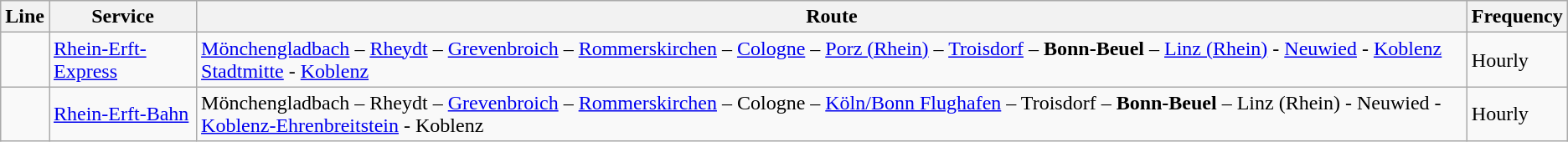<table class="wikitable">
<tr>
<th>Line</th>
<th>Service</th>
<th>Route</th>
<th>Frequency</th>
</tr>
<tr>
<td></td>
<td><a href='#'>Rhein-Erft-Express</a></td>
<td><a href='#'>Mönchengladbach</a> – <a href='#'>Rheydt</a> – <a href='#'>Grevenbroich</a> – <a href='#'>Rommerskirchen</a> – <a href='#'>Cologne</a> – <a href='#'>Porz (Rhein)</a> – <a href='#'>Troisdorf</a> – <strong>Bonn-Beuel</strong> – <a href='#'>Linz (Rhein)</a> - <a href='#'>Neuwied</a> - <a href='#'>Koblenz Stadtmitte</a> - <a href='#'>Koblenz</a></td>
<td>Hourly</td>
</tr>
<tr>
<td></td>
<td><a href='#'>Rhein-Erft-Bahn</a></td>
<td>Mönchengladbach – Rheydt – <a href='#'>Grevenbroich</a> – <a href='#'>Rommerskirchen</a> – Cologne – <a href='#'>Köln/Bonn Flughafen</a> – Troisdorf – <strong>Bonn-Beuel</strong> – Linz (Rhein) - Neuwied - <a href='#'>Koblenz-Ehrenbreitstein</a> - Koblenz</td>
<td>Hourly</td>
</tr>
</table>
